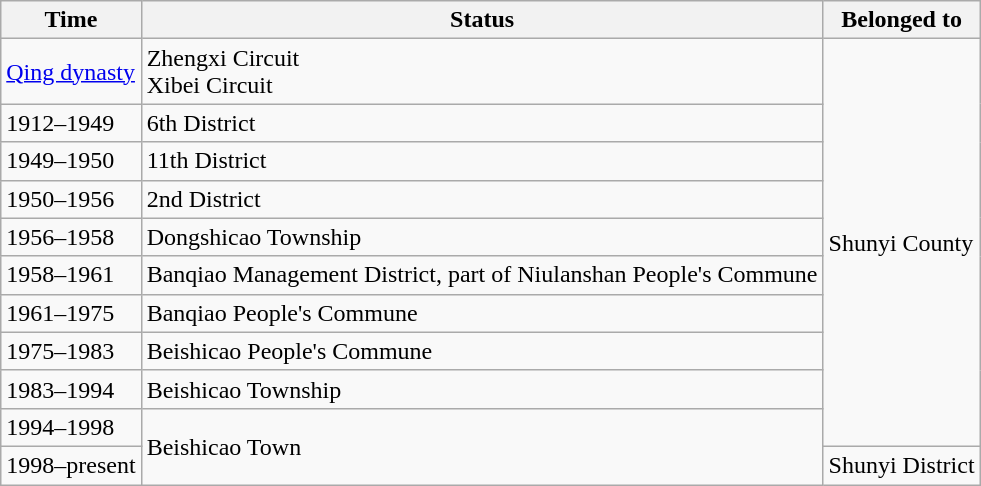<table class="wikitable">
<tr>
<th>Time</th>
<th>Status</th>
<th>Belonged to</th>
</tr>
<tr>
<td><a href='#'>Qing dynasty</a></td>
<td>Zhengxi Circuit<br>Xibei Circuit</td>
<td rowspan="10">Shunyi County</td>
</tr>
<tr>
<td>1912–1949</td>
<td>6th District</td>
</tr>
<tr>
<td>1949–1950</td>
<td>11th District</td>
</tr>
<tr>
<td>1950–1956</td>
<td>2nd District</td>
</tr>
<tr>
<td>1956–1958</td>
<td>Dongshicao Township</td>
</tr>
<tr>
<td>1958–1961</td>
<td>Banqiao Management District, part of Niulanshan People's Commune</td>
</tr>
<tr>
<td>1961–1975</td>
<td>Banqiao People's Commune</td>
</tr>
<tr>
<td>1975–1983</td>
<td>Beishicao People's Commune</td>
</tr>
<tr>
<td>1983–1994</td>
<td>Beishicao Township</td>
</tr>
<tr>
<td>1994–1998</td>
<td rowspan="2">Beishicao Town</td>
</tr>
<tr>
<td>1998–present</td>
<td>Shunyi District</td>
</tr>
</table>
